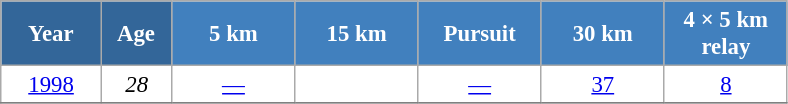<table class="wikitable" style="font-size:95%; text-align:center; border:grey solid 1px; border-collapse:collapse; background:#ffffff;">
<tr>
<th style="background-color:#369; color:white; width:60px;"> Year </th>
<th style="background-color:#369; color:white; width:40px;"> Age </th>
<th style="background-color:#4180be; color:white; width:75px;"> 5 km </th>
<th style="background-color:#4180be; color:white; width:75px;"> 15 km </th>
<th style="background-color:#4180be; color:white; width:75px;"> Pursuit </th>
<th style="background-color:#4180be; color:white; width:75px;"> 30 km </th>
<th style="background-color:#4180be; color:white; width:75px;"> 4 × 5 km <br> relay </th>
</tr>
<tr>
<td><a href='#'>1998</a></td>
<td><em>28</em></td>
<td><a href='#'>—</a></td>
<td><a href='#'></a></td>
<td><a href='#'>—</a></td>
<td><a href='#'>37</a></td>
<td><a href='#'>8</a></td>
</tr>
<tr>
</tr>
</table>
